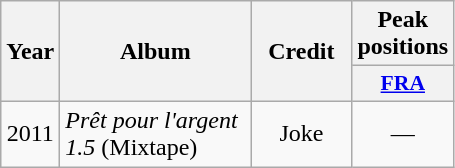<table class="wikitable">
<tr>
<th align="center" rowspan="2" width="10">Year</th>
<th align="center" rowspan="2" width="120">Album</th>
<th align="center" rowspan="2" width="60">Credit</th>
<th align="center" colspan="1" width="20">Peak positions</th>
</tr>
<tr>
<th scope="col" style="width:3em;font-size:90%;"><a href='#'>FRA</a><br></th>
</tr>
<tr>
<td style="text-align:center;">2011</td>
<td><em>Prêt pour l'argent 1.5</em> (Mixtape)</td>
<td style="text-align:center;">Joke</td>
<td style="text-align:center;">—</td>
</tr>
</table>
